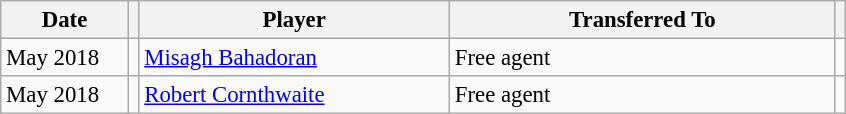<table class="wikitable plainrowheaders sortable" style="font-size:95%">
<tr>
<th scope="col" style="width:78px;">Date</th>
<th></th>
<th scope="col" style="width:200px;">Player</th>
<th scope="col" style="width:250px;">Transferred To</th>
<th></th>
</tr>
<tr>
<td>May 2018</td>
<td></td>
<td> <a href='#'>Misagh Bahadoran</a></td>
<td>Free agent</td>
<td></td>
</tr>
<tr>
<td>May 2018</td>
<td></td>
<td> <a href='#'>Robert Cornthwaite</a></td>
<td>Free agent</td>
<td></td>
</tr>
</table>
